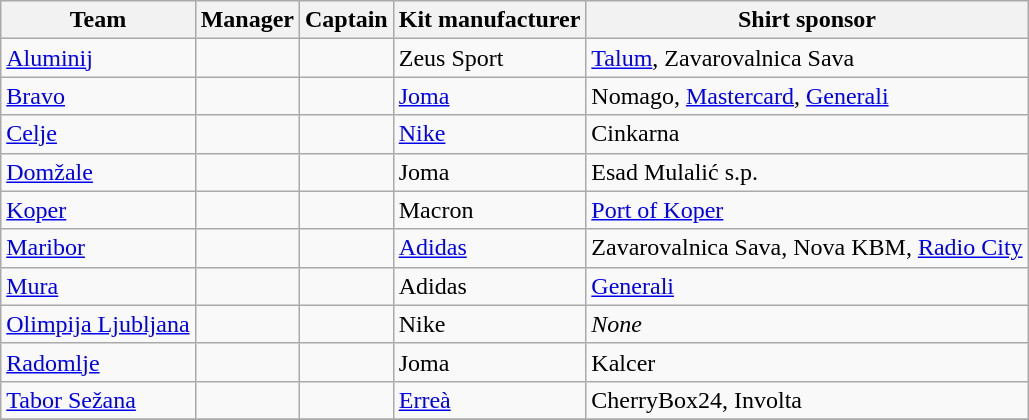<table class="wikitable sortable">
<tr>
<th>Team</th>
<th>Manager</th>
<th>Captain</th>
<th>Kit manufacturer</th>
<th>Shirt sponsor</th>
</tr>
<tr>
<td><a href='#'>Aluminij</a></td>
<td> </td>
<td> </td>
<td>Zeus Sport</td>
<td><a href='#'>Talum</a>, Zavarovalnica Sava</td>
</tr>
<tr>
<td><a href='#'>Bravo</a></td>
<td> </td>
<td> </td>
<td><a href='#'>Joma</a></td>
<td>Nomago, <a href='#'>Mastercard</a>, <a href='#'>Generali</a></td>
</tr>
<tr>
<td><a href='#'>Celje</a></td>
<td> </td>
<td> </td>
<td><a href='#'>Nike</a></td>
<td>Cinkarna</td>
</tr>
<tr>
<td><a href='#'>Domžale</a></td>
<td> </td>
<td> </td>
<td>Joma</td>
<td>Esad Mulalić s.p.</td>
</tr>
<tr>
<td><a href='#'>Koper</a></td>
<td> </td>
<td> </td>
<td>Macron</td>
<td><a href='#'>Port of Koper</a></td>
</tr>
<tr>
<td><a href='#'>Maribor</a></td>
<td> </td>
<td> </td>
<td><a href='#'>Adidas</a></td>
<td>Zavarovalnica Sava, Nova KBM, <a href='#'>Radio City</a></td>
</tr>
<tr>
<td><a href='#'>Mura</a></td>
<td> </td>
<td> </td>
<td>Adidas</td>
<td><a href='#'>Generali</a></td>
</tr>
<tr>
<td><a href='#'>Olimpija Ljubljana</a></td>
<td> </td>
<td> </td>
<td>Nike</td>
<td><em>None</em></td>
</tr>
<tr>
<td><a href='#'>Radomlje</a></td>
<td> </td>
<td> </td>
<td>Joma</td>
<td>Kalcer</td>
</tr>
<tr>
<td><a href='#'>Tabor Sežana</a></td>
<td> </td>
<td> </td>
<td><a href='#'>Erreà</a></td>
<td>CherryBox24, Involta</td>
</tr>
<tr>
</tr>
</table>
